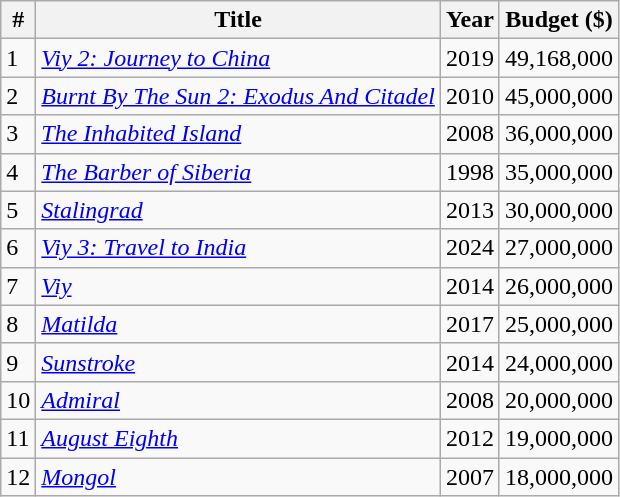<table class="wikitable sortable">
<tr>
<th>#</th>
<th>Title</th>
<th>Year</th>
<th>Budget ($)</th>
</tr>
<tr>
<td>1</td>
<td><em><a href='#'>Viy 2: Journey to China</a></em></td>
<td>2019</td>
<td>49,168,000</td>
</tr>
<tr>
<td>2</td>
<td><em><a href='#'>Burnt By The Sun 2: Exodus And Citadel</a></em></td>
<td>2010</td>
<td>45,000,000</td>
</tr>
<tr>
<td>3</td>
<td><em><a href='#'>The Inhabited Island</a></em></td>
<td>2008</td>
<td>36,000,000</td>
</tr>
<tr>
<td>4</td>
<td><em><a href='#'>The Barber of Siberia</a></em></td>
<td>1998</td>
<td>35,000,000</td>
</tr>
<tr>
<td>5</td>
<td><em><a href='#'>Stalingrad</a></em></td>
<td>2013</td>
<td>30,000,000</td>
</tr>
<tr>
<td>6</td>
<td><em><a href='#'>Viy 3: Travel to India</a></em></td>
<td>2024</td>
<td>27,000,000</td>
</tr>
<tr>
<td>7</td>
<td><em><a href='#'>Viy</a></em></td>
<td>2014</td>
<td>26,000,000</td>
</tr>
<tr>
<td>8</td>
<td><em><a href='#'>Matilda</a></em></td>
<td>2017</td>
<td>25,000,000</td>
</tr>
<tr>
<td>9</td>
<td><em><a href='#'>Sunstroke</a></em></td>
<td>2014</td>
<td>24,000,000</td>
</tr>
<tr>
<td>10</td>
<td><em><a href='#'>Admiral</a></em></td>
<td>2008</td>
<td>20,000,000</td>
</tr>
<tr>
<td>11</td>
<td><em><a href='#'>August Eighth</a></em></td>
<td>2012</td>
<td>19,000,000</td>
</tr>
<tr>
<td>12</td>
<td><em><a href='#'>Mongol</a></em></td>
<td>2007</td>
<td>18,000,000</td>
</tr>
</table>
